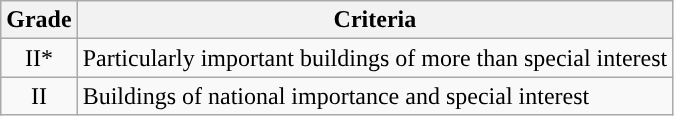<table class="wikitable">
<tr>
<th>Grade</th>
<th>Criteria</th>
</tr>
<tr>
<td align="center" >II*</td>
<td>Particularly important buildings of more than special interest</td>
</tr>
<tr>
<td align="center" >II</td>
<td>Buildings of national importance and special interest</td>
</tr>
</table>
